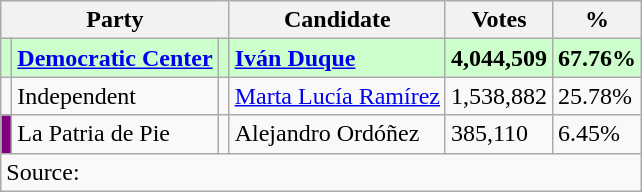<table class="wikitable">
<tr>
<th colspan="3">Party</th>
<th>Candidate</th>
<th>Votes</th>
<th>%</th>
</tr>
<tr style="background:#cfc;"|>
<td bgcolor=></td>
<td><strong><a href='#'>Democratic Center</a></strong></td>
<td></td>
<td><strong><a href='#'>Iván Duque</a></strong></td>
<td><strong>4,044,509</strong></td>
<td><strong>67.76%</strong></td>
</tr>
<tr>
<td bgcolor=></td>
<td>Independent</td>
<td></td>
<td><a href='#'>Marta Lucía Ramírez</a></td>
<td>1,538,882</td>
<td>25.78%</td>
</tr>
<tr>
<td style="color:inherit;background:#800080"></td>
<td>La Patria de Pie</td>
<td></td>
<td>Alejandro Ordóñez</td>
<td>385,110</td>
<td>6.45%</td>
</tr>
<tr>
<td colspan="6" style="text-align:left;">Source: </td>
</tr>
</table>
